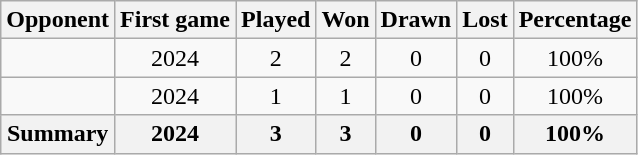<table class="wikitable" style="text-align: center;">
<tr>
<th>Opponent</th>
<th>First game</th>
<th>Played</th>
<th>Won</th>
<th>Drawn</th>
<th>Lost</th>
<th>Percentage</th>
</tr>
<tr>
<td style="text-align: left;"></td>
<td>2024</td>
<td>2</td>
<td>2</td>
<td>0</td>
<td>0</td>
<td>100%</td>
</tr>
<tr>
<td style="text-align: left;"></td>
<td>2024</td>
<td>1</td>
<td>1</td>
<td>0</td>
<td>0</td>
<td>100%</td>
</tr>
<tr>
<th>Summary</th>
<th>2024</th>
<th>3</th>
<th>3</th>
<th>0</th>
<th>0</th>
<th>100%</th>
</tr>
</table>
